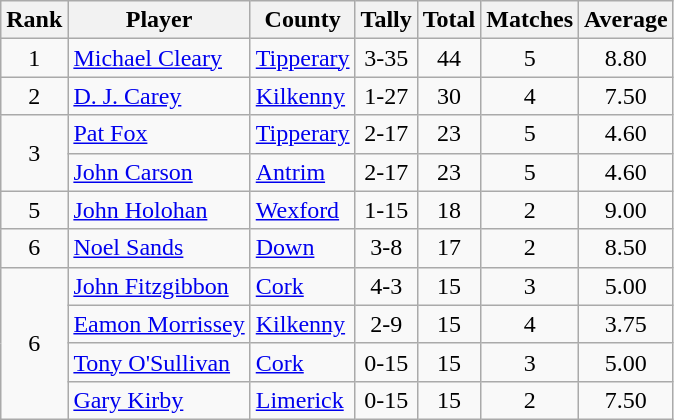<table class="wikitable">
<tr>
<th>Rank</th>
<th>Player</th>
<th>County</th>
<th>Tally</th>
<th>Total</th>
<th>Matches</th>
<th>Average</th>
</tr>
<tr>
<td rowspan=1 align=center>1</td>
<td><a href='#'>Michael Cleary</a></td>
<td><a href='#'>Tipperary</a></td>
<td align=center>3-35</td>
<td align=center>44</td>
<td align=center>5</td>
<td align=center>8.80</td>
</tr>
<tr>
<td rowspan=1 align=center>2</td>
<td><a href='#'>D. J. Carey</a></td>
<td><a href='#'>Kilkenny</a></td>
<td align=center>1-27</td>
<td align=center>30</td>
<td align=center>4</td>
<td align=center>7.50</td>
</tr>
<tr>
<td rowspan=2 align=center>3</td>
<td><a href='#'>Pat Fox</a></td>
<td><a href='#'>Tipperary</a></td>
<td align=center>2-17</td>
<td align=center>23</td>
<td align=center>5</td>
<td align=center>4.60</td>
</tr>
<tr>
<td><a href='#'>John Carson</a></td>
<td><a href='#'>Antrim</a></td>
<td align=center>2-17</td>
<td align=center>23</td>
<td align=center>5</td>
<td align=center>4.60</td>
</tr>
<tr>
<td rowspan=1 align=center>5</td>
<td><a href='#'>John Holohan</a></td>
<td><a href='#'>Wexford</a></td>
<td align=center>1-15</td>
<td align=center>18</td>
<td align=center>2</td>
<td align=center>9.00</td>
</tr>
<tr>
<td rowspan=1 align=center>6</td>
<td><a href='#'>Noel Sands</a></td>
<td><a href='#'>Down</a></td>
<td align=center>3-8</td>
<td align=center>17</td>
<td align=center>2</td>
<td align=center>8.50</td>
</tr>
<tr>
<td rowspan=4 align=center>6</td>
<td><a href='#'>John Fitzgibbon</a></td>
<td><a href='#'>Cork</a></td>
<td align=center>4-3</td>
<td align=center>15</td>
<td align=center>3</td>
<td align=center>5.00</td>
</tr>
<tr>
<td><a href='#'>Eamon Morrissey</a></td>
<td><a href='#'>Kilkenny</a></td>
<td align=center>2-9</td>
<td align=center>15</td>
<td align=center>4</td>
<td align=center>3.75</td>
</tr>
<tr>
<td><a href='#'>Tony O'Sullivan</a></td>
<td><a href='#'>Cork</a></td>
<td align=center>0-15</td>
<td align=center>15</td>
<td align=center>3</td>
<td align=center>5.00</td>
</tr>
<tr>
<td><a href='#'>Gary Kirby</a></td>
<td><a href='#'>Limerick</a></td>
<td align=center>0-15</td>
<td align=center>15</td>
<td align=center>2</td>
<td align=center>7.50</td>
</tr>
</table>
